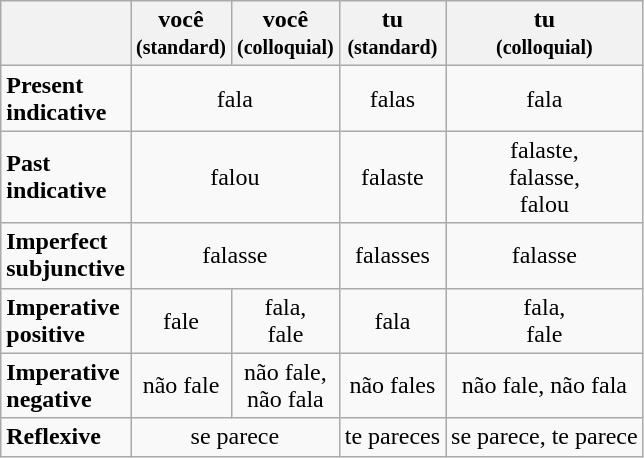<table class="wikitable">
<tr>
<th></th>
<th>você<br><small>(standard)</small></th>
<th>você<br><small>(colloquial)</small></th>
<th>tu<br><small>(standard)</small></th>
<th>tu<br><small>(colloquial)</small></th>
</tr>
<tr>
<td><strong>Present<br>indicative</strong></td>
<td colspan="2" style="text-align:center;">fala</td>
<td style="text-align:center;">falas</td>
<td style="text-align:center;">fala</td>
</tr>
<tr>
<td><strong>Past<br>indicative</strong></td>
<td colspan="2" style="text-align:center;">falou</td>
<td style="text-align:center;">falaste</td>
<td style="text-align:center;">falaste, <br>falasse, <br>falou</td>
</tr>
<tr>
<td><strong>Imperfect<br>subjunctive</strong></td>
<td colspan="2" style="text-align:center;">falasse</td>
<td style="text-align:center;">falasses</td>
<td style="text-align:center;">falasse</td>
</tr>
<tr>
<td><strong>Imperative<br>positive</strong></td>
<td style="text-align:center;">fale</td>
<td style="text-align:center;">fala,<br>fale</td>
<td style="text-align:center;">fala</td>
<td style="text-align:center;">fala, <br>fale</td>
</tr>
<tr>
<td><strong>Imperative<br>negative</strong></td>
<td style="text-align:center;">não fale</td>
<td style="text-align:center;">não fale, <br>não fala</td>
<td style="text-align:center;">não fales</td>
<td style="text-align:center;">não fale, não fala</td>
</tr>
<tr>
<td><strong>Reflexive</strong></td>
<td colspan="2" style="text-align:center;">se parece</td>
<td style="text-align:center;">te pareces</td>
<td style="text-align:center;">se parece, te parece</td>
</tr>
</table>
